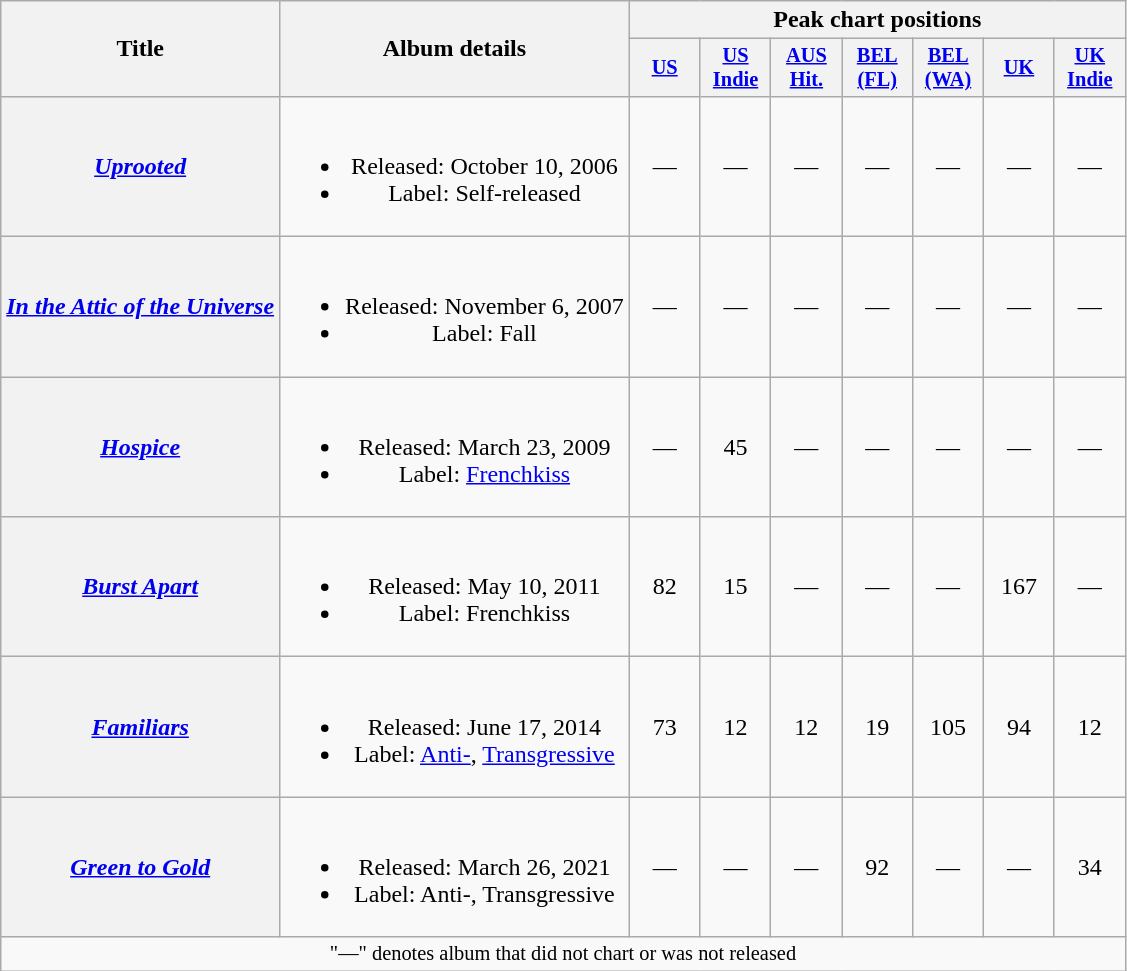<table class="wikitable plainrowheaders" style="text-align:center;">
<tr>
<th scope="col" rowspan="2">Title</th>
<th scope="col" rowspan="2">Album details</th>
<th scope="col" colspan="7">Peak chart positions</th>
</tr>
<tr>
<th scope="col" style="width:3em;font-size:85%;"><a href='#'>US</a><br></th>
<th scope="col" style="width:3em;font-size:85%;"><a href='#'>US Indie</a><br></th>
<th scope="col" style="width:3em;font-size:85%;"><a href='#'>AUS<br>Hit.</a><br></th>
<th scope="col" style="width:3em;font-size:85%;"><a href='#'>BEL<br>(FL)</a><br></th>
<th scope="col" style="width:3em;font-size:85%;"><a href='#'>BEL<br>(WA)</a><br></th>
<th scope="col" style="width:3em;font-size:85%;"><a href='#'>UK</a><br></th>
<th scope="col" style="width:3em;font-size:85%;"><a href='#'>UK<br>Indie</a><br></th>
</tr>
<tr>
<th scope="row"><em><a href='#'>Uprooted</a></em></th>
<td><br><ul><li>Released: October 10, 2006</li><li>Label: Self-released</li></ul></td>
<td>—</td>
<td>—</td>
<td>—</td>
<td>—</td>
<td>—</td>
<td>—</td>
<td>—</td>
</tr>
<tr>
<th scope="row"><em><a href='#'>In the Attic of the Universe</a></em></th>
<td><br><ul><li>Released: November 6, 2007</li><li>Label: Fall</li></ul></td>
<td>—</td>
<td>—</td>
<td>—</td>
<td>—</td>
<td>—</td>
<td>—</td>
<td>—</td>
</tr>
<tr>
<th scope="row"><em><a href='#'>Hospice</a></em></th>
<td><br><ul><li>Released: March 23, 2009</li><li>Label: <a href='#'>Frenchkiss</a></li></ul></td>
<td>—</td>
<td>45</td>
<td>—</td>
<td>—</td>
<td>—</td>
<td>—</td>
<td>—</td>
</tr>
<tr>
<th scope="row"><em><a href='#'>Burst Apart</a></em></th>
<td><br><ul><li>Released: May 10, 2011</li><li>Label: Frenchkiss</li></ul></td>
<td>82</td>
<td>15</td>
<td>—</td>
<td>—</td>
<td>—</td>
<td>167</td>
<td>—</td>
</tr>
<tr>
<th scope="row"><em><a href='#'>Familiars</a></em></th>
<td><br><ul><li>Released: June 17, 2014</li><li>Label: <a href='#'>Anti-</a>, <a href='#'>Transgressive</a></li></ul></td>
<td>73</td>
<td>12</td>
<td>12</td>
<td>19</td>
<td>105</td>
<td>94</td>
<td>12</td>
</tr>
<tr>
<th scope="row"><em><a href='#'>Green to Gold</a></em></th>
<td><br><ul><li>Released: March 26, 2021</li><li>Label: Anti-, Transgressive</li></ul></td>
<td>—</td>
<td>—</td>
<td>—</td>
<td>92</td>
<td>—</td>
<td>—</td>
<td>34</td>
</tr>
<tr>
<td colspan="10" style="text-align:center; font-size:85%;">"—" denotes album that did not chart or was not released</td>
</tr>
</table>
